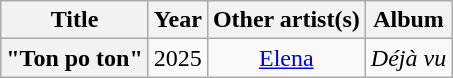<table class="wikitable plainrowheaders" style="text-align:center;">
<tr>
<th scope="col">Title</th>
<th scope="col">Year</th>
<th scope="col">Other artist(s)</th>
<th scope="col">Album</th>
</tr>
<tr>
<th scope="row">"Ton po ton"</th>
<td>2025</td>
<td><a href='#'>Elena</a></td>
<td><em>Déjà vu</em></td>
</tr>
</table>
